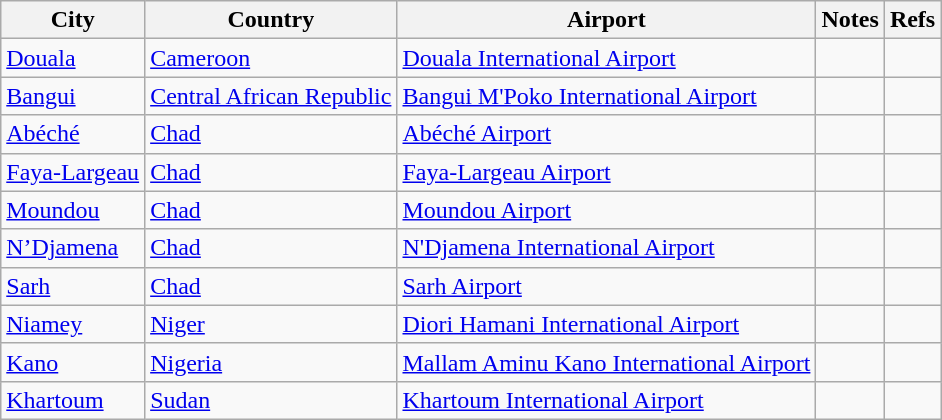<table class="wikitable sortable">
<tr>
<th>City</th>
<th>Country</th>
<th>Airport</th>
<th>Notes</th>
<th>Refs</th>
</tr>
<tr>
<td><a href='#'>Douala</a></td>
<td><a href='#'>Cameroon</a></td>
<td><a href='#'>Douala International Airport</a></td>
<td></td>
<td align="center"></td>
</tr>
<tr>
<td><a href='#'>Bangui</a></td>
<td><a href='#'>Central African Republic</a></td>
<td><a href='#'>Bangui M'Poko International Airport</a></td>
<td></td>
<td align="center"></td>
</tr>
<tr>
<td><a href='#'>Abéché</a></td>
<td><a href='#'>Chad</a></td>
<td><a href='#'>Abéché Airport</a></td>
<td></td>
<td align=center></td>
</tr>
<tr>
<td><a href='#'>Faya-Largeau</a></td>
<td><a href='#'>Chad</a></td>
<td><a href='#'>Faya-Largeau Airport</a></td>
<td></td>
<td align=center></td>
</tr>
<tr>
<td><a href='#'>Moundou</a></td>
<td><a href='#'>Chad</a></td>
<td><a href='#'>Moundou Airport</a></td>
<td></td>
<td align="center"></td>
</tr>
<tr>
<td><a href='#'>N’Djamena</a></td>
<td><a href='#'>Chad</a></td>
<td><a href='#'>N'Djamena International Airport</a></td>
<td></td>
<td align="center"></td>
</tr>
<tr>
<td><a href='#'>Sarh</a></td>
<td><a href='#'>Chad</a></td>
<td><a href='#'>Sarh Airport</a></td>
<td></td>
<td align="center"></td>
</tr>
<tr>
<td><a href='#'>Niamey</a></td>
<td><a href='#'>Niger</a></td>
<td><a href='#'>Diori Hamani International Airport</a></td>
<td></td>
<td align="center"></td>
</tr>
<tr>
<td><a href='#'>Kano</a></td>
<td><a href='#'>Nigeria</a></td>
<td><a href='#'>Mallam Aminu Kano International Airport</a></td>
<td></td>
<td align=center></td>
</tr>
<tr>
<td><a href='#'>Khartoum</a></td>
<td><a href='#'>Sudan</a></td>
<td><a href='#'>Khartoum International Airport</a></td>
<td></td>
<td align=center></td>
</tr>
</table>
